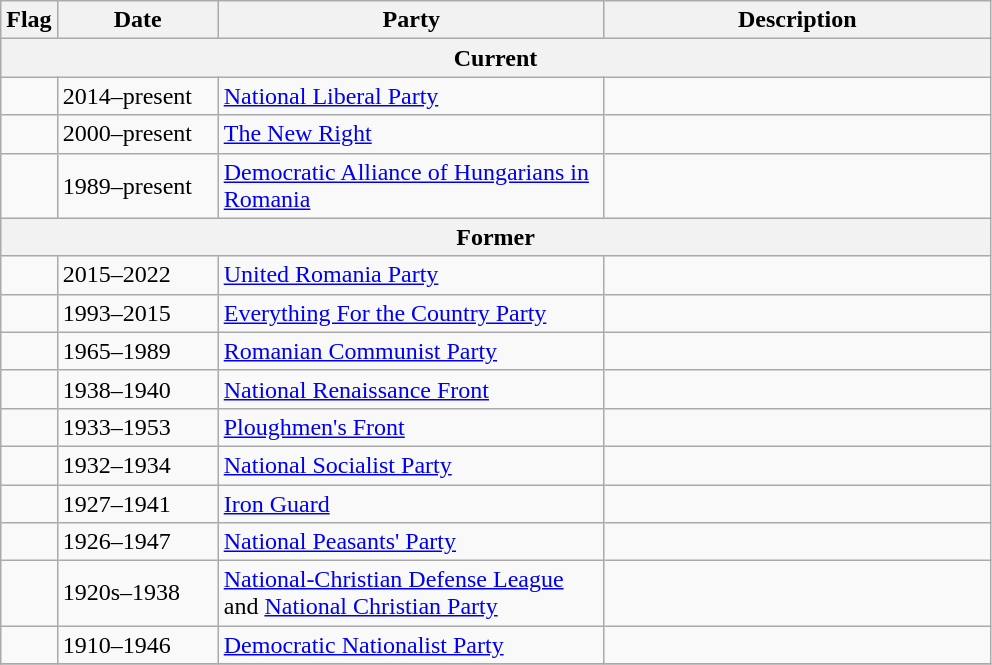<table class="wikitable">
<tr>
<th>Flag</th>
<th width="100">Date</th>
<th width="250">Party</th>
<th width="250">Description</th>
</tr>
<tr>
<th colspan="4">Current</th>
</tr>
<tr>
<td></td>
<td>2014–present</td>
<td><a href='#'>National Liberal Party</a></td>
<td></td>
</tr>
<tr>
<td></td>
<td>2000–present</td>
<td><a href='#'>The New Right</a></td>
<td></td>
</tr>
<tr>
<td></td>
<td>1989–present</td>
<td><a href='#'>Democratic Alliance of Hungarians in Romania</a></td>
<td></td>
</tr>
<tr>
<th colspan="4">Former</th>
</tr>
<tr>
<td></td>
<td>2015–2022</td>
<td><a href='#'>United Romania Party</a></td>
<td></td>
</tr>
<tr>
<td></td>
<td>1993–2015</td>
<td><a href='#'>Everything For the Country Party</a></td>
<td></td>
</tr>
<tr>
<td></td>
<td>1965–1989</td>
<td><a href='#'>Romanian Communist Party</a></td>
<td></td>
</tr>
<tr>
<td></td>
<td>1938–1940</td>
<td><a href='#'>National Renaissance Front</a></td>
<td></td>
</tr>
<tr>
<td></td>
<td>1933–1953</td>
<td><a href='#'>Ploughmen's Front</a></td>
<td></td>
</tr>
<tr>
<td></td>
<td>1932–1934</td>
<td><a href='#'>National Socialist Party</a></td>
<td></td>
</tr>
<tr>
<td></td>
<td>1927–1941</td>
<td><a href='#'>Iron Guard</a></td>
<td></td>
</tr>
<tr>
<td></td>
<td>1926–1947</td>
<td><a href='#'>National Peasants' Party</a></td>
<td></td>
</tr>
<tr>
<td></td>
<td>1920s–1938</td>
<td><a href='#'>National-Christian Defense League</a> and <a href='#'>National Christian Party</a></td>
<td></td>
</tr>
<tr>
<td></td>
<td>1910–1946</td>
<td><a href='#'>Democratic Nationalist Party</a></td>
<td></td>
</tr>
<tr>
</tr>
</table>
